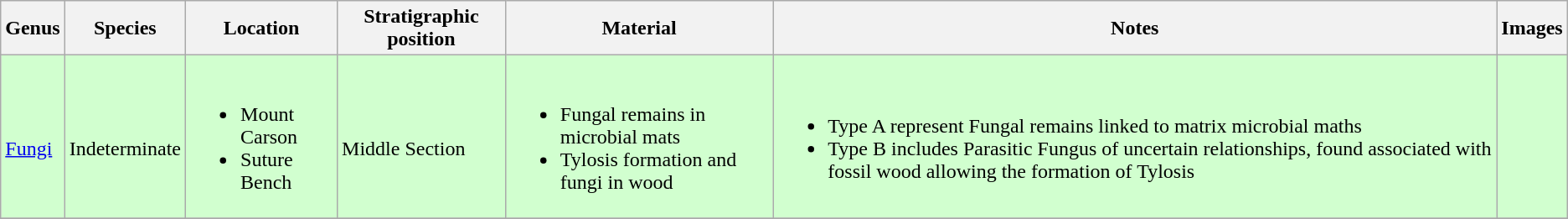<table class="wikitable sortable">
<tr>
<th>Genus</th>
<th>Species</th>
<th>Location</th>
<th>Stratigraphic position</th>
<th>Material</th>
<th>Notes</th>
<th>Images</th>
</tr>
<tr>
<td style="background:#D1FFCF;"><br><a href='#'>Fungi</a></td>
<td style="background:#D1FFCF;"><br>Indeterminate</td>
<td style="background:#D1FFCF;"><br><ul><li>Mount Carson</li><li>Suture Bench</li></ul></td>
<td style="background:#D1FFCF;"><br>Middle Section</td>
<td style="background:#D1FFCF;"><br><ul><li>Fungal remains in microbial mats</li><li>Tylosis formation and fungi in wood</li></ul></td>
<td style="background:#D1FFCF;"><br><ul><li>Type A represent Fungal remains linked to matrix microbial maths</li><li>Type B includes Parasitic Fungus of uncertain relationships, found associated with fossil wood allowing the formation of Tylosis</li></ul></td>
<td style="background:#D1FFCF;"></td>
</tr>
<tr>
</tr>
</table>
